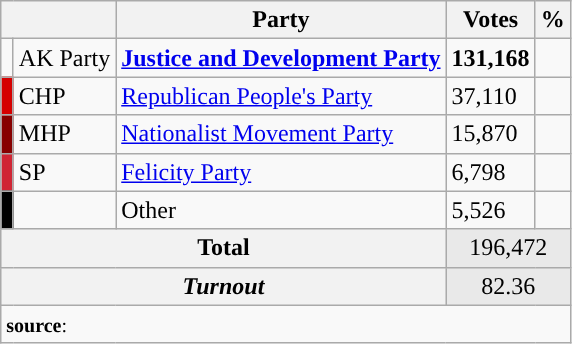<table class="wikitable">
<tr>
<th colspan="2" align="center"></th>
<th align="center">Party</th>
<th align="center">Votes</th>
<th align="center">%</th>
</tr>
<tr align="left">
<td></td>
<td>AK Party</td>
<td><strong><a href='#'>Justice and Development Party</a></strong></td>
<td><strong>131,168</strong></td>
<td><strong></strong></td>
</tr>
<tr align="left">
<td bgcolor="#d50000" width="1"></td>
<td>CHP</td>
<td><a href='#'>Republican People's Party</a></td>
<td>37,110</td>
<td></td>
</tr>
<tr align="left">
<td bgcolor="#870000" width="1"></td>
<td>MHP</td>
<td><a href='#'>Nationalist Movement Party</a></td>
<td>15,870</td>
<td></td>
</tr>
<tr align="left">
<td bgcolor="#D02433" width="1"></td>
<td>SP</td>
<td><a href='#'>Felicity Party</a></td>
<td>6,798</td>
<td></td>
</tr>
<tr align="left">
<td bgcolor=" " width="1"></td>
<td></td>
<td>Other</td>
<td>5,526</td>
<td></td>
</tr>
<tr align="left" style="background-color:#E9E9E9">
<th colspan="3" align="center"><strong>Total</strong></th>
<td colspan="5" align="center">196,472</td>
</tr>
<tr align="left" style="background-color:#E9E9E9">
<th colspan="3" align="center"><em>Turnout</em></th>
<td colspan="5" align="center">82.36</td>
</tr>
<tr>
<td colspan="9" align="left"><small><strong>source</strong>: </small></td>
</tr>
</table>
